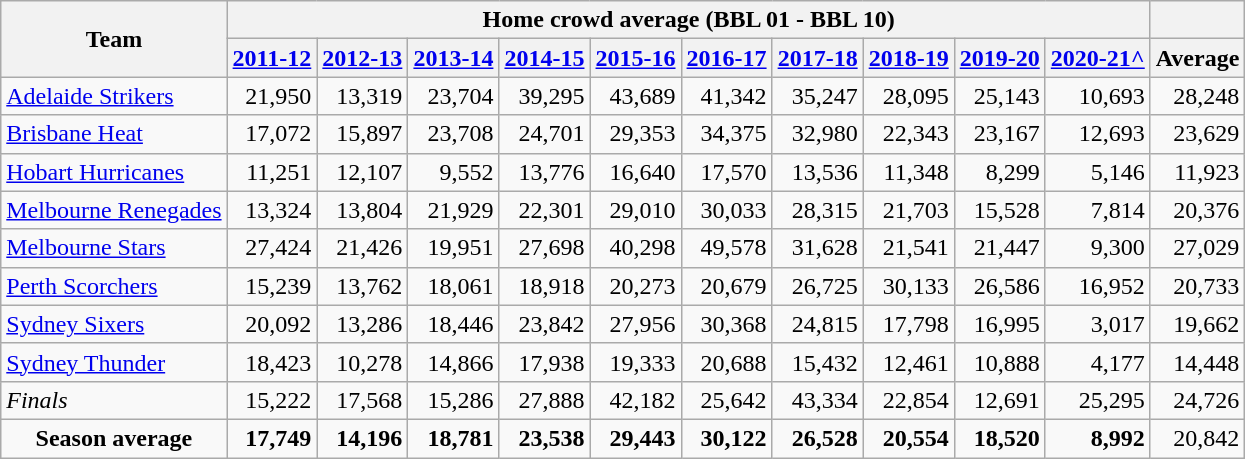<table class="wikitable sortable" style="text-align:right">
<tr>
<th rowspan="2">Team</th>
<th colspan="10">Home crowd average (BBL 01 - BBL 10)</th>
<th></th>
</tr>
<tr>
<th><a href='#'>2011-12</a></th>
<th><a href='#'>2012-13</a></th>
<th><a href='#'>2013-14</a></th>
<th><a href='#'>2014-15</a></th>
<th><a href='#'>2015-16</a></th>
<th><a href='#'>2016-17</a></th>
<th><a href='#'>2017-18</a></th>
<th><a href='#'>2018-19</a></th>
<th><a href='#'>2019-20</a></th>
<th><a href='#'>2020-21^</a></th>
<th>Average</th>
</tr>
<tr>
<td style="text-align:left"><a href='#'>Adelaide Strikers</a></td>
<td>21,950</td>
<td>13,319</td>
<td>23,704</td>
<td>39,295</td>
<td>43,689</td>
<td>41,342</td>
<td>35,247</td>
<td>28,095</td>
<td>25,143</td>
<td>10,693</td>
<td>28,248</td>
</tr>
<tr>
<td style="text-align:left"><a href='#'>Brisbane Heat</a></td>
<td>17,072</td>
<td>15,897</td>
<td>23,708</td>
<td>24,701</td>
<td>29,353</td>
<td>34,375</td>
<td>32,980</td>
<td>22,343</td>
<td>23,167</td>
<td>12,693</td>
<td>23,629</td>
</tr>
<tr>
<td style="text-align:left"><a href='#'>Hobart Hurricanes</a></td>
<td>11,251</td>
<td>12,107</td>
<td>9,552</td>
<td>13,776</td>
<td>16,640</td>
<td>17,570</td>
<td>13,536</td>
<td>11,348</td>
<td>8,299</td>
<td>5,146</td>
<td>11,923</td>
</tr>
<tr>
<td style="text-align:left"><a href='#'>Melbourne Renegades</a></td>
<td>13,324</td>
<td>13,804</td>
<td>21,929</td>
<td>22,301</td>
<td>29,010</td>
<td>30,033</td>
<td>28,315</td>
<td>21,703</td>
<td>15,528</td>
<td>7,814</td>
<td>20,376</td>
</tr>
<tr>
<td style="text-align:left"><a href='#'>Melbourne Stars</a></td>
<td>27,424</td>
<td>21,426</td>
<td>19,951</td>
<td>27,698</td>
<td>40,298</td>
<td>49,578</td>
<td>31,628</td>
<td>21,541</td>
<td>21,447</td>
<td>9,300</td>
<td>27,029</td>
</tr>
<tr>
<td style="text-align:left"><a href='#'>Perth Scorchers</a></td>
<td>15,239</td>
<td>13,762</td>
<td>18,061</td>
<td>18,918</td>
<td>20,273</td>
<td>20,679</td>
<td>26,725</td>
<td>30,133</td>
<td>26,586</td>
<td>16,952</td>
<td>20,733</td>
</tr>
<tr>
<td style="text-align:left"><a href='#'>Sydney Sixers</a></td>
<td>20,092</td>
<td>13,286</td>
<td>18,446</td>
<td>23,842</td>
<td>27,956</td>
<td>30,368</td>
<td>24,815</td>
<td>17,798</td>
<td>16,995</td>
<td>3,017</td>
<td>19,662</td>
</tr>
<tr>
<td style="text-align:left"><a href='#'>Sydney Thunder</a></td>
<td>18,423</td>
<td>10,278</td>
<td>14,866</td>
<td>17,938</td>
<td>19,333</td>
<td>20,688</td>
<td>15,432</td>
<td>12,461</td>
<td>10,888</td>
<td>4,177</td>
<td>14,448</td>
</tr>
<tr>
<td style="text-align:left"><em>Finals</em></td>
<td>15,222</td>
<td>17,568</td>
<td>15,286</td>
<td>27,888</td>
<td>42,182</td>
<td>25,642</td>
<td>43,334</td>
<td>22,854</td>
<td>12,691</td>
<td>25,295</td>
<td>24,726</td>
</tr>
<tr>
<td style="text-align:center"><strong>Season average</strong></td>
<td><strong>17,749</strong></td>
<td><strong>14,196</strong></td>
<td><strong>18,781</strong></td>
<td><strong>23,538</strong></td>
<td><strong>29,443</strong></td>
<td><strong>30,122</strong></td>
<td><strong>26,528</strong></td>
<td><strong>20,554</strong></td>
<td><strong>18,520</strong></td>
<td><strong>8,992</strong></td>
<td>20,842</td>
</tr>
</table>
